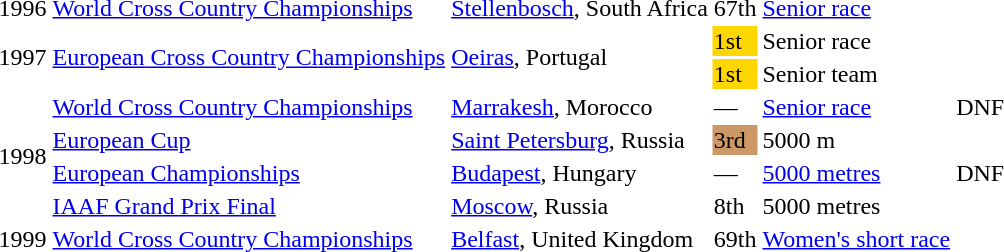<table>
<tr>
<td>1996</td>
<td><a href='#'>World Cross Country Championships</a></td>
<td><a href='#'>Stellenbosch</a>, South Africa</td>
<td>67th</td>
<td><a href='#'>Senior race</a></td>
<td></td>
</tr>
<tr>
<td rowspan=2>1997</td>
<td rowspan=2><a href='#'>European Cross Country Championships</a></td>
<td rowspan=2><a href='#'>Oeiras</a>, Portugal</td>
<td bgcolor=gold>1st</td>
<td>Senior race</td>
<td></td>
</tr>
<tr>
<td bgcolor=gold>1st</td>
<td>Senior team</td>
<td></td>
</tr>
<tr>
<td rowspan=4>1998</td>
<td><a href='#'>World Cross Country Championships</a></td>
<td><a href='#'>Marrakesh</a>, Morocco</td>
<td>—</td>
<td><a href='#'>Senior race</a></td>
<td>DNF</td>
</tr>
<tr>
<td><a href='#'>European Cup</a></td>
<td><a href='#'>Saint Petersburg</a>, Russia</td>
<td bgcolor=cc9966>3rd</td>
<td>5000 m</td>
<td></td>
</tr>
<tr>
<td><a href='#'>European Championships</a></td>
<td><a href='#'>Budapest</a>, Hungary</td>
<td>—</td>
<td><a href='#'>5000 metres</a></td>
<td>DNF</td>
</tr>
<tr>
<td><a href='#'>IAAF Grand Prix Final</a></td>
<td><a href='#'>Moscow</a>, Russia</td>
<td>8th</td>
<td>5000 metres</td>
<td></td>
</tr>
<tr>
<td>1999</td>
<td><a href='#'>World Cross Country Championships</a></td>
<td><a href='#'>Belfast</a>, United Kingdom</td>
<td>69th</td>
<td><a href='#'>Women's short race</a></td>
<td></td>
</tr>
</table>
